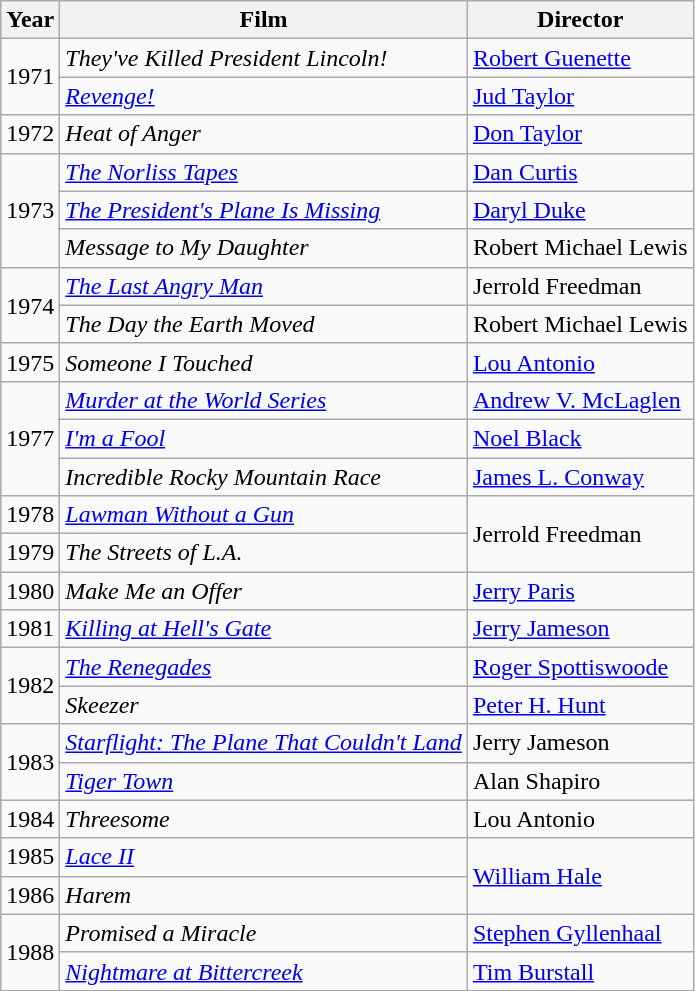<table class="wikitable">
<tr>
<th>Year</th>
<th>Film</th>
<th>Director</th>
</tr>
<tr>
<td rowspan=2>1971</td>
<td><em>They've Killed President Lincoln!</em></td>
<td><a href='#'>Robert Guenette</a></td>
</tr>
<tr>
<td><em><a href='#'>Revenge!</a></em></td>
<td><a href='#'>Jud Taylor</a></td>
</tr>
<tr>
<td>1972</td>
<td><em>Heat of Anger</em></td>
<td><a href='#'>Don Taylor</a></td>
</tr>
<tr>
<td rowspan=3>1973</td>
<td><em><a href='#'>The Norliss Tapes</a></em></td>
<td><a href='#'>Dan Curtis</a></td>
</tr>
<tr>
<td><em><a href='#'>The President's Plane Is Missing</a></em></td>
<td><a href='#'>Daryl Duke</a></td>
</tr>
<tr>
<td><em>Message to My Daughter</em></td>
<td>Robert Michael Lewis</td>
</tr>
<tr>
<td rowspan=2>1974</td>
<td><em><a href='#'>The Last Angry Man</a></em></td>
<td>Jerrold Freedman</td>
</tr>
<tr>
<td><em>The Day the Earth Moved</em></td>
<td>Robert Michael Lewis</td>
</tr>
<tr>
<td>1975</td>
<td><em>Someone I Touched</em></td>
<td><a href='#'>Lou Antonio</a></td>
</tr>
<tr>
<td rowspan=3>1977</td>
<td><em><a href='#'>Murder at the World Series</a></em></td>
<td><a href='#'>Andrew V. McLaglen</a></td>
</tr>
<tr>
<td><em><a href='#'>I'm a Fool</a></em></td>
<td><a href='#'>Noel Black</a></td>
</tr>
<tr>
<td><em>Incredible Rocky Mountain Race</em></td>
<td><a href='#'>James L. Conway</a></td>
</tr>
<tr>
<td>1978</td>
<td><em><a href='#'>Lawman Without a Gun</a></em></td>
<td rowspan=2>Jerrold Freedman</td>
</tr>
<tr>
<td>1979</td>
<td><em>The Streets of L.A.</em></td>
</tr>
<tr>
<td>1980</td>
<td><em>Make Me an Offer</em></td>
<td><a href='#'>Jerry Paris</a></td>
</tr>
<tr>
<td>1981</td>
<td><em><a href='#'>Killing at Hell's Gate</a></em></td>
<td><a href='#'>Jerry Jameson</a></td>
</tr>
<tr>
<td rowspan=2>1982</td>
<td><em><a href='#'>The Renegades</a></em></td>
<td><a href='#'>Roger Spottiswoode</a></td>
</tr>
<tr>
<td><em>Skeezer</em></td>
<td><a href='#'>Peter H. Hunt</a></td>
</tr>
<tr>
<td rowspan=2>1983</td>
<td><em><a href='#'>Starflight: The Plane That Couldn't Land</a></em></td>
<td>Jerry Jameson</td>
</tr>
<tr>
<td><em><a href='#'>Tiger Town</a></em></td>
<td>Alan Shapiro</td>
</tr>
<tr>
<td>1984</td>
<td><em>Threesome</em></td>
<td>Lou Antonio</td>
</tr>
<tr>
<td>1985</td>
<td><em><a href='#'>Lace II</a></em></td>
<td rowspan=2><a href='#'>William Hale</a></td>
</tr>
<tr>
<td>1986</td>
<td><em>Harem</em></td>
</tr>
<tr>
<td rowspan=2>1988</td>
<td><em>Promised a Miracle</em></td>
<td><a href='#'>Stephen Gyllenhaal</a></td>
</tr>
<tr>
<td><em><a href='#'>Nightmare at Bittercreek</a></em></td>
<td><a href='#'>Tim Burstall</a></td>
</tr>
</table>
